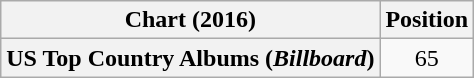<table class="wikitable plainrowheaders" style="text-align:center">
<tr>
<th>Chart (2016)</th>
<th>Position</th>
</tr>
<tr>
<th scope="row">US Top Country Albums (<em>Billboard</em>)</th>
<td>65</td>
</tr>
</table>
